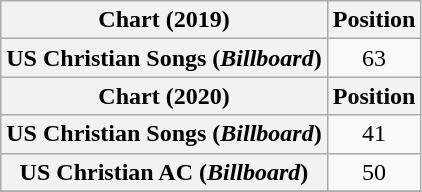<table class="wikitable plainrowheaders" style="text-align:center">
<tr>
<th scope="col">Chart (2019)</th>
<th scope="col">Position</th>
</tr>
<tr>
<th scope="row">US Christian Songs (<em>Billboard</em>)</th>
<td>63</td>
</tr>
<tr>
<th scope="col">Chart (2020)</th>
<th scope="col">Position</th>
</tr>
<tr>
<th scope="row">US Christian Songs (<em>Billboard</em>)</th>
<td>41</td>
</tr>
<tr>
<th scope="row">US Christian AC (<em>Billboard</em>)</th>
<td>50</td>
</tr>
<tr>
</tr>
</table>
